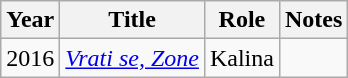<table class="wikitable sortable">
<tr>
<th>Year</th>
<th>Title</th>
<th>Role</th>
<th class="unsortable">Notes</th>
</tr>
<tr>
<td>2016</td>
<td><em><a href='#'>Vrati se, Zone</a></em></td>
<td>Kalina</td>
<td></td>
</tr>
</table>
